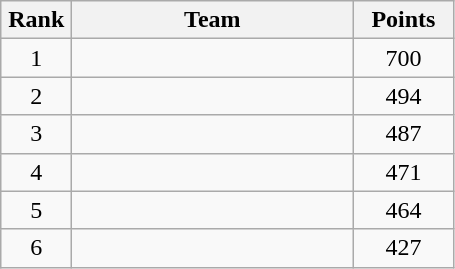<table class="wikitable" style="text-align:center;">
<tr>
<th width=40>Rank</th>
<th width=180>Team</th>
<th width=60>Points</th>
</tr>
<tr>
<td>1</td>
<td align=left></td>
<td>700</td>
</tr>
<tr>
<td>2</td>
<td align=left></td>
<td>494</td>
</tr>
<tr>
<td>3</td>
<td align=left></td>
<td>487</td>
</tr>
<tr>
<td>4</td>
<td align=left></td>
<td>471</td>
</tr>
<tr>
<td>5</td>
<td align=left></td>
<td>464</td>
</tr>
<tr>
<td>6</td>
<td align=left></td>
<td>427</td>
</tr>
</table>
